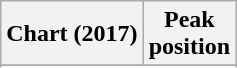<table class="wikitable sortable plainrowheaders" style="text-align:center">
<tr>
<th scope="col">Chart (2017)</th>
<th scope="col">Peak<br>position</th>
</tr>
<tr>
</tr>
<tr>
</tr>
<tr>
</tr>
<tr>
</tr>
<tr>
</tr>
</table>
